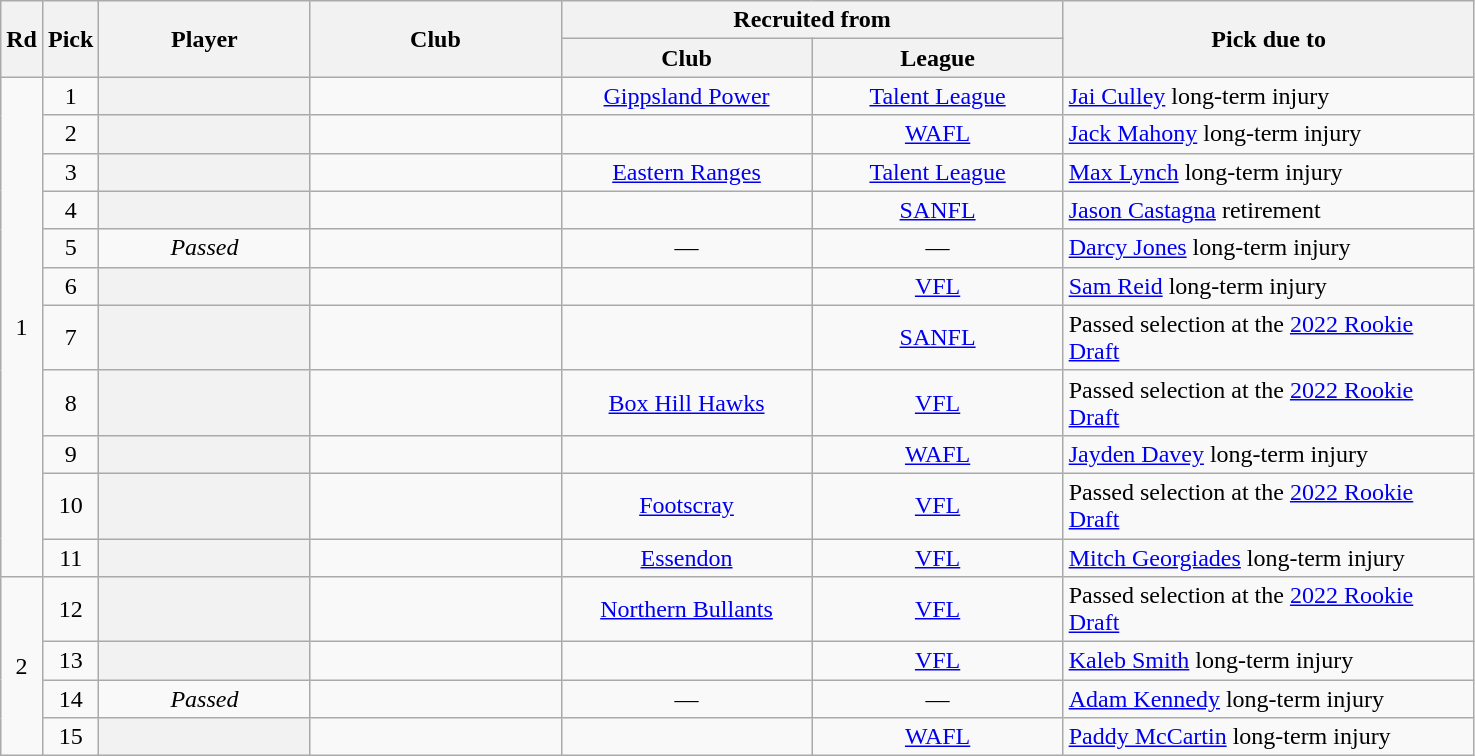<table class="wikitable sortable plainrowheaders" style="text-align:center;">
<tr>
<th rowspan=2>Rd</th>
<th rowspan=2>Pick</th>
<th style="width: 100pt" rowspan=2>Player</th>
<th style="width: 120pt" rowspan=2>Club</th>
<th style="width: 180pt" colspan=2>Recruited from</th>
<th class="unsortable" style="width:200pt" rowspan=2>Pick due to</th>
</tr>
<tr>
<th style="width:120pt">Club</th>
<th style="width:120pt">League</th>
</tr>
<tr>
<td rowspan=11>1</td>
<td>1</td>
<th scope=row></th>
<td></td>
<td><a href='#'>Gippsland Power</a></td>
<td><a href='#'>Talent League</a></td>
<td style="text-align:left;"><a href='#'>Jai Culley</a> long-term injury</td>
</tr>
<tr>
<td>2</td>
<th scope=row></th>
<td></td>
<td></td>
<td><a href='#'>WAFL</a></td>
<td style="text-align:left;"><a href='#'>Jack Mahony</a> long-term injury</td>
</tr>
<tr>
<td>3</td>
<th scope=row></th>
<td></td>
<td><a href='#'>Eastern Ranges</a></td>
<td><a href='#'>Talent League</a></td>
<td style="text-align:left;"><a href='#'>Max Lynch</a> long-term injury</td>
</tr>
<tr>
<td>4</td>
<th scope=row></th>
<td></td>
<td></td>
<td><a href='#'>SANFL</a></td>
<td style="text-align:left;"><a href='#'>Jason Castagna</a> retirement</td>
</tr>
<tr>
<td>5</td>
<td><em>Passed</em></td>
<td></td>
<td>—</td>
<td>—</td>
<td style="text-align:left;"><a href='#'>Darcy Jones</a> long-term injury</td>
</tr>
<tr>
<td>6</td>
<th scope=row></th>
<td></td>
<td></td>
<td><a href='#'>VFL</a></td>
<td style="text-align:left;"><a href='#'>Sam Reid</a> long-term injury</td>
</tr>
<tr>
<td>7</td>
<th scope=row></th>
<td></td>
<td></td>
<td><a href='#'>SANFL</a></td>
<td style="text-align:left;">Passed selection at the <a href='#'>2022 Rookie Draft</a></td>
</tr>
<tr>
<td>8</td>
<th scope=row></th>
<td></td>
<td><a href='#'>Box Hill Hawks</a></td>
<td><a href='#'>VFL</a></td>
<td style="text-align:left;">Passed selection at the <a href='#'>2022 Rookie Draft</a></td>
</tr>
<tr>
<td>9</td>
<th scope=row></th>
<td></td>
<td></td>
<td><a href='#'>WAFL</a></td>
<td style="text-align:left;"><a href='#'>Jayden Davey</a> long-term injury</td>
</tr>
<tr>
<td>10</td>
<th scope=row></th>
<td></td>
<td><a href='#'>Footscray</a></td>
<td><a href='#'>VFL</a></td>
<td style="text-align:left;">Passed selection at the <a href='#'>2022 Rookie Draft</a></td>
</tr>
<tr>
<td>11</td>
<th scope=row></th>
<td></td>
<td><a href='#'>Essendon</a></td>
<td><a href='#'>VFL</a></td>
<td style="text-align:left;"><a href='#'>Mitch Georgiades</a> long-term injury</td>
</tr>
<tr>
<td rowspan=4>2</td>
<td>12</td>
<th scope=row></th>
<td></td>
<td><a href='#'>Northern Bullants</a></td>
<td><a href='#'>VFL</a></td>
<td style="text-align:left;">Passed selection at the <a href='#'>2022 Rookie Draft</a></td>
</tr>
<tr>
<td>13</td>
<th scope=row></th>
<td></td>
<td></td>
<td><a href='#'>VFL</a></td>
<td style="text-align:left;"><a href='#'>Kaleb Smith</a> long-term injury</td>
</tr>
<tr>
<td>14</td>
<td><em>Passed</em></td>
<td></td>
<td>—</td>
<td>—</td>
<td style="text-align:left;"><a href='#'>Adam Kennedy</a> long-term injury</td>
</tr>
<tr>
<td>15</td>
<th scope=row></th>
<td></td>
<td></td>
<td><a href='#'>WAFL</a></td>
<td style="text-align:left;"><a href='#'>Paddy McCartin</a> long-term injury</td>
</tr>
</table>
